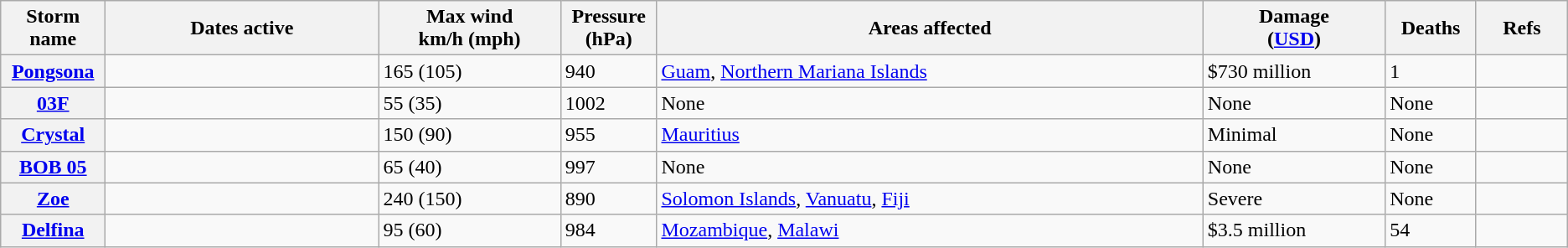<table class="wikitable sortable">
<tr>
<th width="5%">Storm name</th>
<th width="15%">Dates active</th>
<th width="10%">Max wind<br>km/h (mph)</th>
<th width="5%">Pressure<br>(hPa)</th>
<th width="30%">Areas affected</th>
<th width="10%">Damage<br>(<a href='#'>USD</a>)</th>
<th width="5%">Deaths</th>
<th width="5%">Refs</th>
</tr>
<tr>
<th><a href='#'>Pongsona</a></th>
<td></td>
<td>165 (105)</td>
<td>940</td>
<td><a href='#'>Guam</a>, <a href='#'>Northern Mariana Islands</a></td>
<td>$730 million</td>
<td>1</td>
<td></td>
</tr>
<tr>
<th><a href='#'>03F</a></th>
<td></td>
<td>55 (35)</td>
<td>1002</td>
<td>None</td>
<td>None</td>
<td>None</td>
<td></td>
</tr>
<tr>
<th><a href='#'>Crystal</a></th>
<td></td>
<td>150 (90)</td>
<td>955</td>
<td><a href='#'>Mauritius</a></td>
<td>Minimal</td>
<td>None</td>
<td></td>
</tr>
<tr>
<th><a href='#'>BOB 05</a></th>
<td></td>
<td>65 (40)</td>
<td>997</td>
<td>None</td>
<td>None</td>
<td>None</td>
<td></td>
</tr>
<tr>
<th><a href='#'>Zoe</a></th>
<td></td>
<td>240 (150)</td>
<td>890</td>
<td><a href='#'>Solomon Islands</a>, <a href='#'>Vanuatu</a>, <a href='#'>Fiji</a></td>
<td>Severe</td>
<td>None</td>
<td></td>
</tr>
<tr>
<th><a href='#'>Delfina</a></th>
<td></td>
<td>95 (60)</td>
<td>984</td>
<td><a href='#'>Mozambique</a>, <a href='#'>Malawi</a></td>
<td>$3.5 million</td>
<td>54</td>
<td></td>
</tr>
</table>
